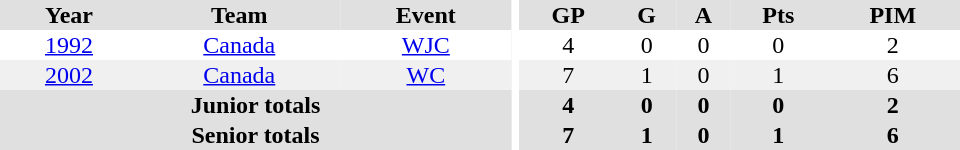<table border="0" cellpadding="1" cellspacing="0" ID="Table3" style="text-align:center; width:40em">
<tr bgcolor="#e0e0e0">
<th>Year</th>
<th>Team</th>
<th>Event</th>
<th rowspan="102" bgcolor="#ffffff"></th>
<th>GP</th>
<th>G</th>
<th>A</th>
<th>Pts</th>
<th>PIM</th>
</tr>
<tr>
<td><a href='#'>1992</a></td>
<td><a href='#'>Canada</a></td>
<td><a href='#'>WJC</a></td>
<td>4</td>
<td>0</td>
<td>0</td>
<td>0</td>
<td>2</td>
</tr>
<tr bgcolor="#f0f0f0">
<td><a href='#'>2002</a></td>
<td><a href='#'>Canada</a></td>
<td><a href='#'>WC</a></td>
<td>7</td>
<td>1</td>
<td>0</td>
<td>1</td>
<td>6</td>
</tr>
<tr bgcolor="#e0e0e0">
<th colspan="3">Junior totals</th>
<th>4</th>
<th>0</th>
<th>0</th>
<th>0</th>
<th>2</th>
</tr>
<tr bgcolor="#e0e0e0">
<th colspan="3">Senior totals</th>
<th>7</th>
<th>1</th>
<th>0</th>
<th>1</th>
<th>6</th>
</tr>
</table>
